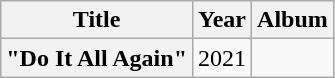<table class="wikitable plainrowheaders" style="text-align:center;">
<tr>
<th scope="col" rowspan="1">Title</th>
<th scope="col" rowspan="1">Year</th>
<th scope="col" rowspan="1">Album</th>
</tr>
<tr>
<th scope="row">"Do It All Again"<br></th>
<td>2021</td>
<td></td>
</tr>
</table>
